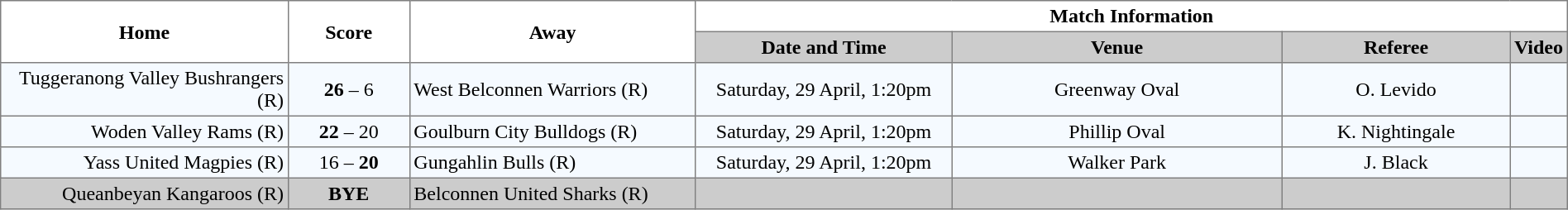<table border="1" cellpadding="3" cellspacing="0" width="100%" style="border-collapse:collapse;  text-align:center;">
<tr>
<th rowspan="2" width="19%">Home</th>
<th rowspan="2" width="8%">Score</th>
<th rowspan="2" width="19%">Away</th>
<th colspan="4">Match Information</th>
</tr>
<tr style="background:#CCCCCC">
<th width="17%">Date and Time</th>
<th width="22%">Venue</th>
<th width="50%">Referee</th>
<th>Video</th>
</tr>
<tr style="text-align:center; background:#f5faff;">
<td align="right">Tuggeranong Valley Bushrangers (R) </td>
<td><strong>26</strong> – 6</td>
<td align="left"> West Belconnen Warriors (R)</td>
<td>Saturday, 29 April, 1:20pm</td>
<td>Greenway Oval</td>
<td>O. Levido</td>
<td></td>
</tr>
<tr style="text-align:center; background:#f5faff;">
<td align="right">Woden Valley Rams (R) </td>
<td><strong>22</strong> – 20</td>
<td align="left"> Goulburn City Bulldogs (R)</td>
<td>Saturday, 29 April, 1:20pm</td>
<td>Phillip Oval</td>
<td>K. Nightingale</td>
<td></td>
</tr>
<tr style="text-align:center; background:#f5faff;">
<td align="right">Yass United Magpies (R) </td>
<td>16 – <strong>20</strong></td>
<td align="left"> Gungahlin Bulls (R)</td>
<td>Saturday, 29 April, 1:20pm</td>
<td>Walker Park</td>
<td>J. Black</td>
<td></td>
</tr>
<tr style="text-align:center; background:#CCCCCC;">
<td align="right">Queanbeyan Kangaroos (R) </td>
<td><strong>BYE</strong></td>
<td align="left"> Belconnen United Sharks (R)</td>
<td></td>
<td></td>
<td></td>
<td></td>
</tr>
</table>
